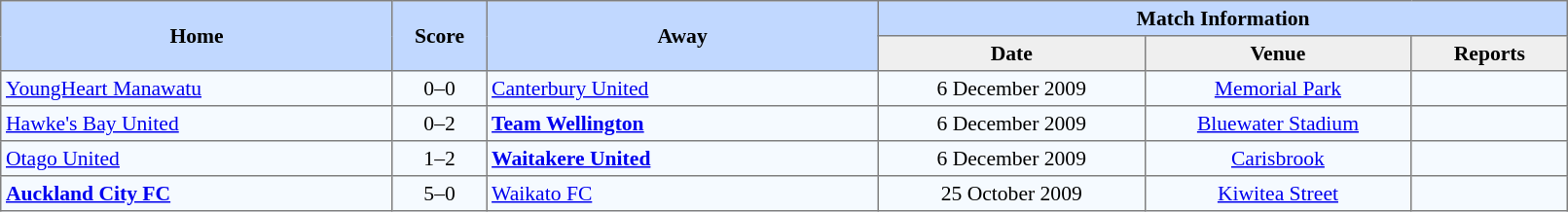<table border=1 style="border-collapse:collapse; font-size:90%; text-align:center;" cellpadding=3 cellspacing=0 width=85%>
<tr bgcolor=#C1D8FF>
<th rowspan=2 width=25%>Home</th>
<th rowspan=2 width=6%>Score</th>
<th rowspan=2 width=25%>Away</th>
<th colspan=6>Match Information</th>
</tr>
<tr bgcolor=#EFEFEF>
<th width=17%>Date</th>
<th width=17%>Venue</th>
<th width=10%>Reports</th>
</tr>
<tr bgcolor=#F5FAFF>
<td align=left> <a href='#'>YoungHeart Manawatu</a></td>
<td>0–0</td>
<td align=left> <a href='#'>Canterbury United</a></td>
<td>6 December 2009</td>
<td><a href='#'>Memorial Park</a></td>
<td></td>
</tr>
<tr bgcolor=#F5FAFF>
<td align=left> <a href='#'>Hawke's Bay United</a></td>
<td>0–2</td>
<td align=left> <strong><a href='#'>Team Wellington</a></strong></td>
<td>6 December 2009</td>
<td><a href='#'>Bluewater Stadium</a></td>
<td></td>
</tr>
<tr bgcolor=#F5FAFF>
<td align=left> <a href='#'>Otago United</a></td>
<td>1–2</td>
<td align=left> <strong><a href='#'>Waitakere United</a></strong></td>
<td>6 December 2009</td>
<td><a href='#'>Carisbrook</a></td>
<td></td>
</tr>
<tr bgcolor=#F5FAFF>
<td align=left> <strong><a href='#'>Auckland City FC</a></strong></td>
<td>5–0</td>
<td align=left> <a href='#'>Waikato FC</a></td>
<td>25 October 2009</td>
<td><a href='#'>Kiwitea Street</a></td>
<td></td>
</tr>
</table>
